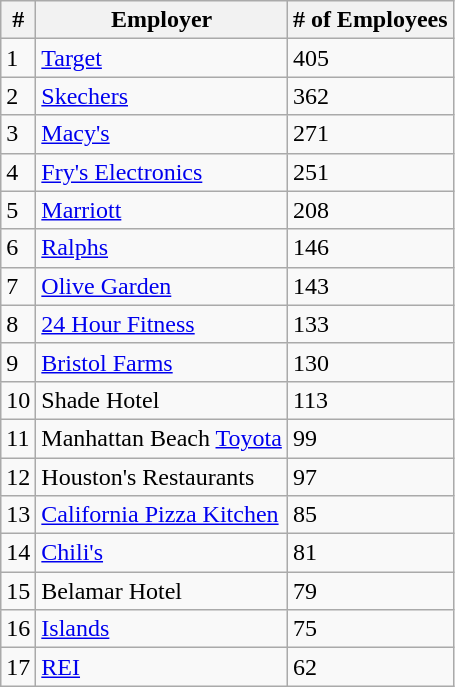<table class="wikitable">
<tr>
<th>#</th>
<th>Employer</th>
<th># of Employees</th>
</tr>
<tr>
<td>1</td>
<td><a href='#'>Target</a></td>
<td>405</td>
</tr>
<tr>
<td>2</td>
<td><a href='#'>Skechers</a></td>
<td>362</td>
</tr>
<tr>
<td>3</td>
<td><a href='#'>Macy's</a></td>
<td>271</td>
</tr>
<tr>
<td>4</td>
<td><a href='#'>Fry's Electronics</a></td>
<td>251</td>
</tr>
<tr>
<td>5</td>
<td><a href='#'>Marriott</a></td>
<td>208</td>
</tr>
<tr>
<td>6</td>
<td><a href='#'>Ralphs</a></td>
<td>146</td>
</tr>
<tr>
<td>7</td>
<td><a href='#'>Olive Garden</a></td>
<td>143</td>
</tr>
<tr>
<td>8</td>
<td><a href='#'>24 Hour Fitness</a></td>
<td>133</td>
</tr>
<tr>
<td>9</td>
<td><a href='#'>Bristol Farms</a></td>
<td>130</td>
</tr>
<tr>
<td>10</td>
<td>Shade Hotel</td>
<td>113</td>
</tr>
<tr>
<td>11</td>
<td>Manhattan Beach <a href='#'>Toyota</a></td>
<td>99</td>
</tr>
<tr>
<td>12</td>
<td>Houston's Restaurants</td>
<td>97</td>
</tr>
<tr>
<td>13</td>
<td><a href='#'>California Pizza Kitchen</a></td>
<td>85</td>
</tr>
<tr>
<td>14</td>
<td><a href='#'>Chili's</a></td>
<td>81</td>
</tr>
<tr>
<td>15</td>
<td>Belamar Hotel</td>
<td>79</td>
</tr>
<tr>
<td>16</td>
<td><a href='#'>Islands</a></td>
<td>75</td>
</tr>
<tr>
<td>17</td>
<td><a href='#'>REI</a></td>
<td>62</td>
</tr>
</table>
